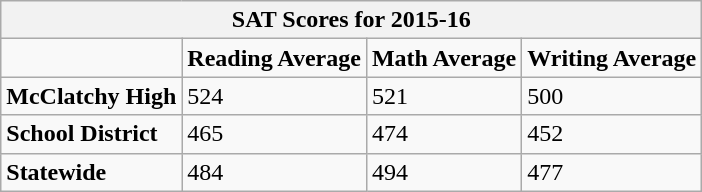<table class="wikitable">
<tr>
<th colspan="4">SAT Scores for 2015-16</th>
</tr>
<tr>
<td></td>
<td><strong>Reading Average</strong></td>
<td><strong>Math Average</strong></td>
<td><strong>Writing Average</strong></td>
</tr>
<tr>
<td><strong>McClatchy High</strong></td>
<td>524</td>
<td>521</td>
<td>500</td>
</tr>
<tr>
<td><strong>School District</strong></td>
<td>465</td>
<td>474</td>
<td>452</td>
</tr>
<tr>
<td><strong>Statewide</strong></td>
<td>484</td>
<td>494</td>
<td>477</td>
</tr>
</table>
